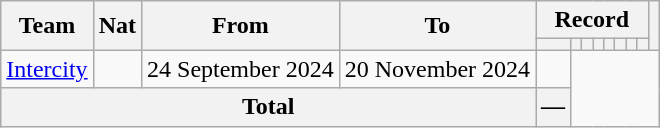<table class="wikitable" style="text-align: center">
<tr>
<th rowspan="2">Team</th>
<th rowspan="2">Nat</th>
<th rowspan="2">From</th>
<th rowspan="2">To</th>
<th colspan="8">Record</th>
<th rowspan=2></th>
</tr>
<tr>
<th></th>
<th></th>
<th></th>
<th></th>
<th></th>
<th></th>
<th></th>
<th></th>
</tr>
<tr>
<td align="left"><a href='#'>Intercity</a></td>
<td align="center"></td>
<td align="center">24 September 2024</td>
<td align="center">20 November 2024<br></td>
<td></td>
</tr>
<tr>
<th colspan="4">Total<br></th>
<th>—</th>
</tr>
</table>
